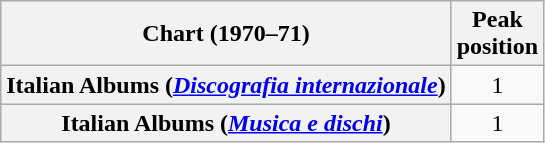<table class="wikitable plainrowheaders" style="text-align:center">
<tr>
<th scope="col">Chart (1970–71)</th>
<th scope="col">Peak<br>position</th>
</tr>
<tr>
<th scope="row">Italian Albums (<em><a href='#'>Discografia internazionale</a></em>)</th>
<td>1</td>
</tr>
<tr>
<th scope="row">Italian Albums (<em><a href='#'>Musica e dischi</a></em>)</th>
<td>1</td>
</tr>
</table>
